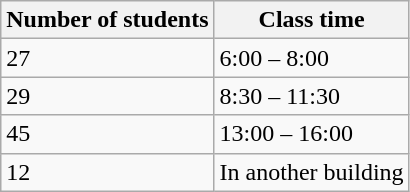<table class="wikitable">
<tr>
<th>Number of students</th>
<th>Class time</th>
</tr>
<tr>
<td>27</td>
<td>6:00 – 8:00</td>
</tr>
<tr>
<td>29</td>
<td>8:30 – 11:30</td>
</tr>
<tr>
<td>45</td>
<td>13:00 – 16:00</td>
</tr>
<tr>
<td>12</td>
<td>In another building</td>
</tr>
</table>
